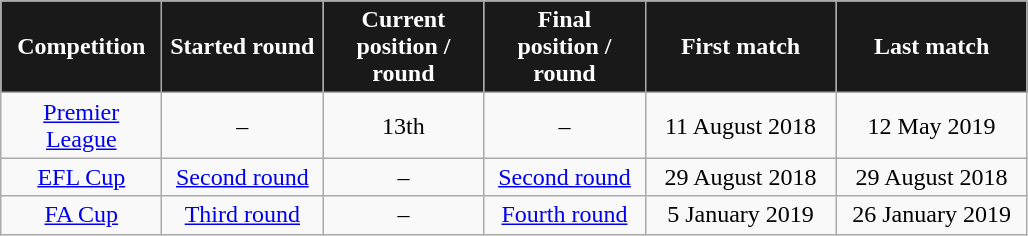<table class="wikitable"  style="text-align:center; font-size:100%; ">
<tr>
<th style="background:#191919; color:white; width:100px;">Competition</th>
<th style="background:#191919; color:white; width:100px;">Started round</th>
<th style="background:#191919; color:white; width:100px;">Current<br>position / round</th>
<th style="background:#191919; color:white; width:100px;">Final<br>position / round</th>
<th style="background:#191919; color:white; width:120px;">First match</th>
<th style="background:#191919; color:white; width:120px;">Last match</th>
</tr>
<tr>
<td><a href='#'>Premier League</a></td>
<td>–</td>
<td>13th</td>
<td>–</td>
<td>11 August 2018</td>
<td>12 May 2019</td>
</tr>
<tr>
<td><a href='#'>EFL Cup</a></td>
<td><a href='#'>Second round</a></td>
<td>–</td>
<td><a href='#'>Second round</a></td>
<td>29 August 2018</td>
<td>29 August 2018</td>
</tr>
<tr>
<td><a href='#'>FA Cup</a></td>
<td><a href='#'>Third round</a></td>
<td>–</td>
<td><a href='#'>Fourth round</a></td>
<td>5 January 2019</td>
<td>26 January 2019</td>
</tr>
</table>
